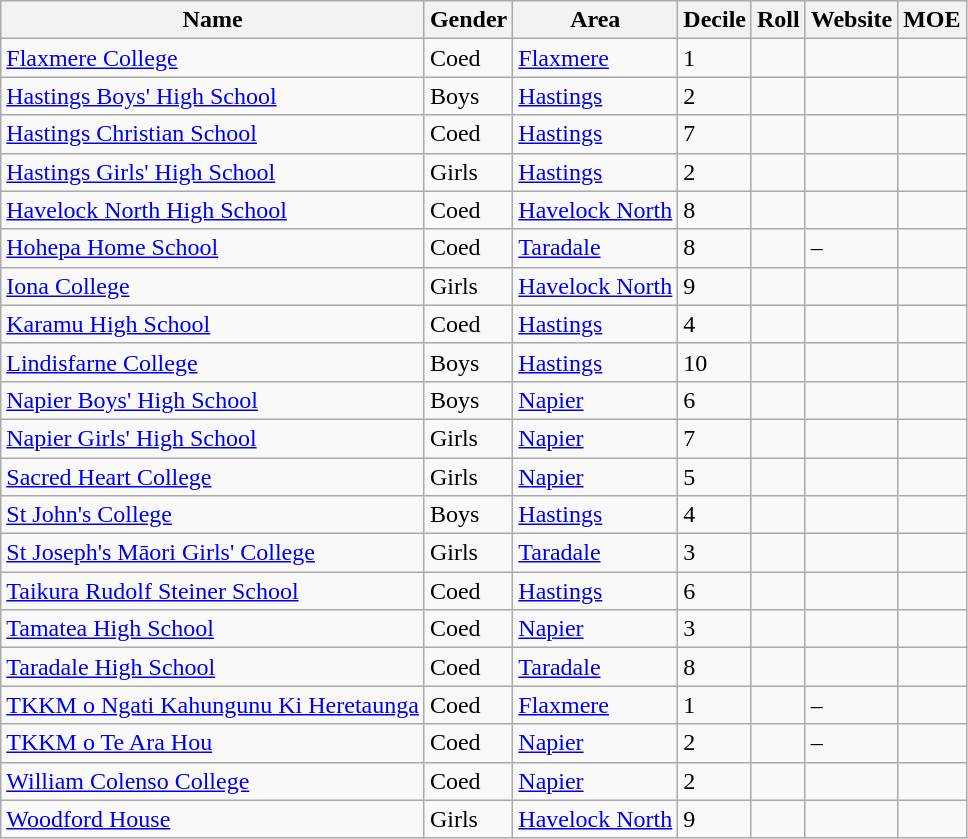<table class="wikitable sortable">
<tr>
<th>Name</th>
<th>Gender</th>
<th>Area</th>
<th>Decile</th>
<th>Roll</th>
<th>Website</th>
<th>MOE</th>
</tr>
<tr>
<td><a href='#'>Flaxmere College</a></td>
<td>Coed</td>
<td><a href='#'>Flaxmere</a></td>
<td>1</td>
<td></td>
<td></td>
<td></td>
</tr>
<tr>
<td><a href='#'>Hastings Boys' High School</a></td>
<td>Boys</td>
<td><a href='#'>Hastings</a></td>
<td>2</td>
<td></td>
<td></td>
<td></td>
</tr>
<tr>
<td><a href='#'>Hastings Christian School</a></td>
<td>Coed</td>
<td><a href='#'>Hastings</a></td>
<td>7</td>
<td></td>
<td></td>
<td></td>
</tr>
<tr>
<td><a href='#'>Hastings Girls' High School</a></td>
<td>Girls</td>
<td><a href='#'>Hastings</a></td>
<td>2</td>
<td></td>
<td></td>
<td></td>
</tr>
<tr>
<td><a href='#'>Havelock North High School</a></td>
<td>Coed</td>
<td><a href='#'>Havelock North</a></td>
<td>8</td>
<td></td>
<td></td>
<td></td>
</tr>
<tr>
<td><a href='#'>Hohepa Home School</a></td>
<td>Coed</td>
<td><a href='#'>Taradale</a></td>
<td>8</td>
<td></td>
<td>–</td>
<td></td>
</tr>
<tr>
<td><a href='#'>Iona College</a></td>
<td>Girls</td>
<td><a href='#'>Havelock North</a></td>
<td>9</td>
<td></td>
<td></td>
<td></td>
</tr>
<tr>
<td><a href='#'>Karamu High School</a></td>
<td>Coed</td>
<td><a href='#'>Hastings</a></td>
<td>4</td>
<td></td>
<td></td>
<td></td>
</tr>
<tr>
<td><a href='#'>Lindisfarne College</a></td>
<td>Boys</td>
<td><a href='#'>Hastings</a></td>
<td>10</td>
<td></td>
<td></td>
<td></td>
</tr>
<tr>
<td><a href='#'>Napier Boys' High School</a></td>
<td>Boys</td>
<td><a href='#'>Napier</a></td>
<td>6</td>
<td></td>
<td></td>
<td></td>
</tr>
<tr>
<td><a href='#'>Napier Girls' High School</a></td>
<td>Girls</td>
<td><a href='#'>Napier</a></td>
<td>7</td>
<td></td>
<td></td>
<td></td>
</tr>
<tr>
<td><a href='#'>Sacred Heart College</a></td>
<td>Girls</td>
<td><a href='#'>Napier</a></td>
<td>5</td>
<td></td>
<td></td>
<td></td>
</tr>
<tr>
<td><a href='#'>St John's College</a></td>
<td>Boys</td>
<td><a href='#'>Hastings</a></td>
<td>4</td>
<td></td>
<td></td>
<td></td>
</tr>
<tr>
<td><a href='#'>St Joseph's Māori Girls' College</a></td>
<td>Girls</td>
<td><a href='#'>Taradale</a></td>
<td>3</td>
<td></td>
<td></td>
<td></td>
</tr>
<tr>
<td><a href='#'>Taikura Rudolf Steiner School</a></td>
<td>Coed</td>
<td><a href='#'>Hastings</a></td>
<td>6</td>
<td></td>
<td></td>
<td></td>
</tr>
<tr>
<td><a href='#'>Tamatea High School</a></td>
<td>Coed</td>
<td><a href='#'>Napier</a></td>
<td>3</td>
<td></td>
<td></td>
<td></td>
</tr>
<tr>
<td><a href='#'>Taradale High School</a></td>
<td>Coed</td>
<td><a href='#'>Taradale</a></td>
<td>8</td>
<td></td>
<td></td>
<td></td>
</tr>
<tr>
<td><a href='#'>TKKM o Ngati Kahungunu Ki Heretaunga</a></td>
<td>Coed</td>
<td><a href='#'>Flaxmere</a></td>
<td>1</td>
<td></td>
<td>–</td>
<td></td>
</tr>
<tr>
<td><a href='#'>TKKM o Te Ara Hou</a></td>
<td>Coed</td>
<td><a href='#'>Napier</a></td>
<td>2</td>
<td></td>
<td>–</td>
<td></td>
</tr>
<tr>
<td><a href='#'>William Colenso College</a></td>
<td>Coed</td>
<td><a href='#'>Napier</a></td>
<td>2</td>
<td></td>
<td></td>
<td></td>
</tr>
<tr>
<td><a href='#'>Woodford House</a></td>
<td>Girls</td>
<td><a href='#'>Havelock North</a></td>
<td>9</td>
<td></td>
<td></td>
<td></td>
</tr>
</table>
